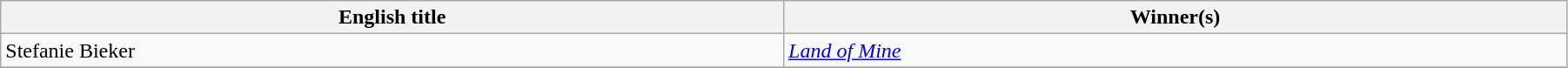<table class="wikitable" width="95%" cellpadding="5">
<tr>
<th width="18%">English title</th>
<th width="18%">Winner(s)</th>
</tr>
<tr>
<td> Stefanie Bieker</td>
<td><em><a href='#'>Land of Mine</a></em></td>
</tr>
<tr>
</tr>
</table>
